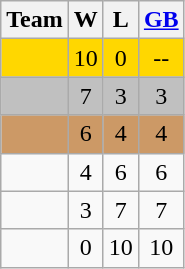<table class="wikitable" style="text-align:center;">
<tr>
<th>Team</th>
<th>W</th>
<th>L</th>
<th><a href='#'>GB</a></th>
</tr>
<tr bgcolor=gold>
<td align="left"></td>
<td>10</td>
<td>0</td>
<td>--</td>
</tr>
<tr bgcolor=silver>
<td align="left"></td>
<td>7</td>
<td>3</td>
<td>3</td>
</tr>
<tr bgcolor="CC9966">
<td align="left"></td>
<td>6</td>
<td>4</td>
<td>4</td>
</tr>
<tr>
<td align="left"></td>
<td>4</td>
<td>6</td>
<td>6</td>
</tr>
<tr>
<td align="left"></td>
<td>3</td>
<td>7</td>
<td>7</td>
</tr>
<tr>
<td align="left"></td>
<td>0</td>
<td>10</td>
<td>10</td>
</tr>
</table>
